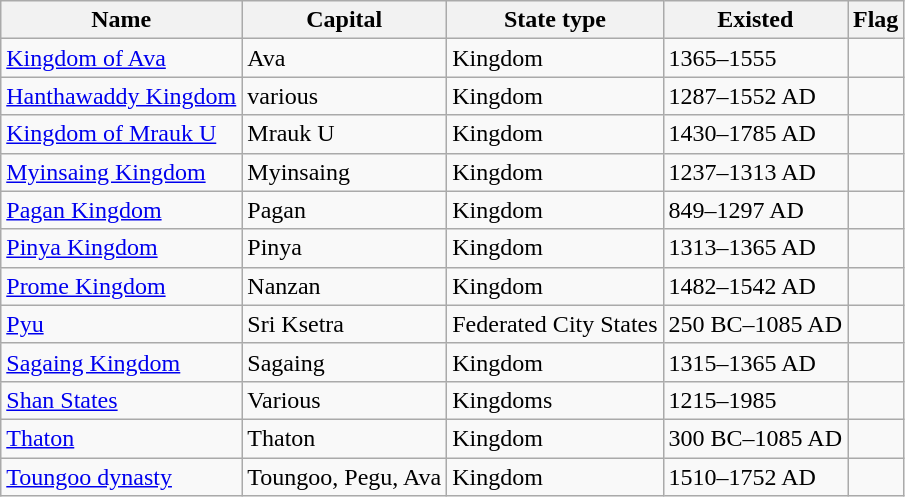<table class="wikitable sortable" border="1">
<tr>
<th>Name</th>
<th>Capital</th>
<th>State type</th>
<th>Existed</th>
<th>Flag</th>
</tr>
<tr>
<td><a href='#'>Kingdom of Ava</a></td>
<td>Ava</td>
<td>Kingdom</td>
<td>1365–1555</td>
<td></td>
</tr>
<tr>
<td><a href='#'>Hanthawaddy Kingdom</a></td>
<td>various</td>
<td>Kingdom</td>
<td>1287–1552 AD</td>
<td></td>
</tr>
<tr>
<td><a href='#'>Kingdom of Mrauk U</a></td>
<td>Mrauk U</td>
<td>Kingdom</td>
<td>1430–1785 AD</td>
<td></td>
</tr>
<tr>
<td><a href='#'>Myinsaing Kingdom</a></td>
<td>Myinsaing</td>
<td>Kingdom</td>
<td>1237–1313 AD</td>
<td></td>
</tr>
<tr>
<td><a href='#'>Pagan Kingdom</a></td>
<td>Pagan</td>
<td>Kingdom</td>
<td>849–1297 AD</td>
<td></td>
</tr>
<tr>
<td><a href='#'>Pinya Kingdom</a></td>
<td>Pinya</td>
<td>Kingdom</td>
<td>1313–1365 AD</td>
<td></td>
</tr>
<tr>
<td><a href='#'>Prome Kingdom</a></td>
<td>Nanzan</td>
<td>Kingdom</td>
<td>1482–1542 AD</td>
<td></td>
</tr>
<tr>
<td><a href='#'>Pyu</a></td>
<td>Sri Ksetra</td>
<td>Federated City States</td>
<td>250 BC–1085 AD</td>
<td></td>
</tr>
<tr>
<td><a href='#'>Sagaing Kingdom</a></td>
<td>Sagaing</td>
<td>Kingdom</td>
<td>1315–1365 AD</td>
<td></td>
</tr>
<tr>
<td><a href='#'>Shan States</a></td>
<td>Various</td>
<td>Kingdoms</td>
<td>1215–1985</td>
<td></td>
</tr>
<tr>
<td><a href='#'>Thaton</a></td>
<td>Thaton</td>
<td>Kingdom</td>
<td>300 BC–1085 AD</td>
<td></td>
</tr>
<tr>
<td><a href='#'>Toungoo dynasty</a></td>
<td>Toungoo, Pegu, Ava</td>
<td>Kingdom</td>
<td>1510–1752 AD</td>
<td></td>
</tr>
</table>
